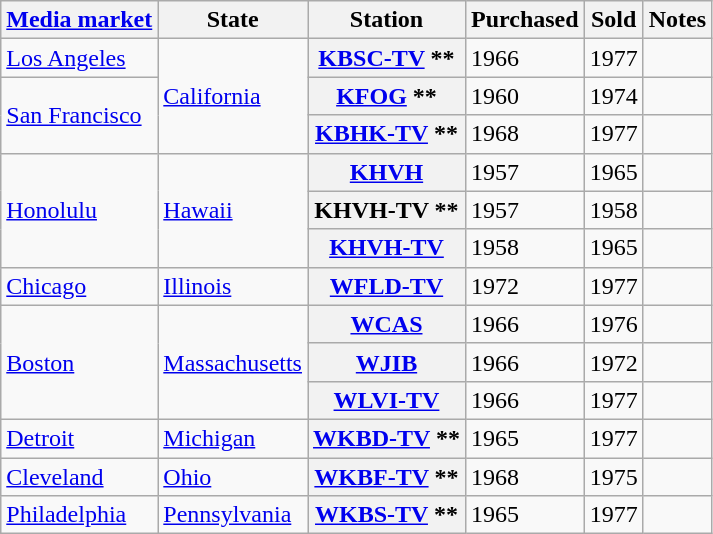<table class="wikitable sortable">
<tr>
<th scope="col"><a href='#'>Media market</a></th>
<th scope="col">State</th>
<th scope="col">Station</th>
<th scope="col">Purchased</th>
<th scope="col">Sold</th>
<th scope="col" class="unsortable">Notes</th>
</tr>
<tr>
<td><a href='#'>Los Angeles</a></td>
<td rowspan="3"><a href='#'>California</a></td>
<th scope="row"><a href='#'>KBSC-TV</a> **</th>
<td>1966</td>
<td>1977</td>
<td></td>
</tr>
<tr>
<td rowspan="2"><a href='#'>San Francisco</a></td>
<th scope="row"><a href='#'>KFOG</a> **</th>
<td>1960</td>
<td>1974</td>
<td></td>
</tr>
<tr>
<th scope="row"><a href='#'>KBHK-TV</a> **</th>
<td>1968</td>
<td>1977</td>
<td></td>
</tr>
<tr>
<td rowspan="3"><a href='#'>Honolulu</a></td>
<td rowspan="3"><a href='#'>Hawaii</a></td>
<th scope="row"><a href='#'>KHVH</a></th>
<td>1957</td>
<td>1965</td>
<td></td>
</tr>
<tr>
<th scope="row">KHVH-TV **</th>
<td>1957</td>
<td>1958</td>
<td></td>
</tr>
<tr>
<th scope="row"><a href='#'>KHVH-TV</a></th>
<td>1958</td>
<td>1965</td>
<td></td>
</tr>
<tr>
<td><a href='#'>Chicago</a></td>
<td><a href='#'>Illinois</a></td>
<th scope="row"><a href='#'>WFLD-TV</a></th>
<td>1972</td>
<td>1977</td>
<td></td>
</tr>
<tr>
<td rowspan="3"><a href='#'>Boston</a></td>
<td rowspan="3"><a href='#'>Massachusetts</a></td>
<th scope="row"><a href='#'>WCAS</a></th>
<td>1966</td>
<td>1976</td>
<td></td>
</tr>
<tr>
<th scope="row"><a href='#'>WJIB</a></th>
<td>1966</td>
<td>1972</td>
<td></td>
</tr>
<tr>
<th scope="row"><a href='#'>WLVI-TV</a></th>
<td>1966</td>
<td>1977</td>
<td></td>
</tr>
<tr>
<td><a href='#'>Detroit</a></td>
<td><a href='#'>Michigan</a></td>
<th scope="row"><a href='#'>WKBD-TV</a> **</th>
<td>1965</td>
<td>1977</td>
<td></td>
</tr>
<tr>
<td><a href='#'>Cleveland</a></td>
<td><a href='#'>Ohio</a></td>
<th scope="row"><a href='#'>WKBF-TV</a> **</th>
<td>1968</td>
<td>1975</td>
<td></td>
</tr>
<tr>
<td><a href='#'>Philadelphia</a></td>
<td><a href='#'>Pennsylvania</a></td>
<th scope="row"><a href='#'>WKBS-TV</a> **</th>
<td>1965</td>
<td>1977</td>
<td></td>
</tr>
</table>
